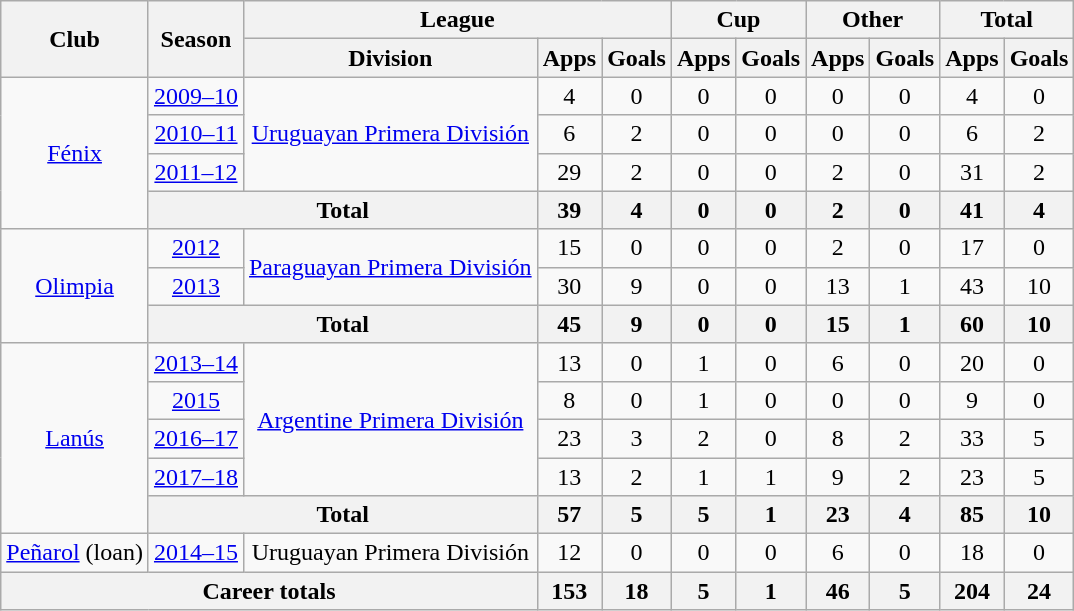<table class="wikitable" style="text-align: center">
<tr>
<th rowspan=2>Club</th>
<th rowspan=2>Season</th>
<th colspan=3>League</th>
<th colspan=2>Cup</th>
<th colspan=2>Other</th>
<th colspan=2>Total</th>
</tr>
<tr>
<th>Division</th>
<th>Apps</th>
<th>Goals</th>
<th>Apps</th>
<th>Goals</th>
<th>Apps</th>
<th>Goals</th>
<th>Apps</th>
<th>Goals</th>
</tr>
<tr>
<td rowspan=4><a href='#'>Fénix</a></td>
<td><a href='#'>2009–10</a></td>
<td rowspan=3><a href='#'>Uruguayan Primera División</a></td>
<td>4</td>
<td>0</td>
<td>0</td>
<td>0</td>
<td>0</td>
<td>0</td>
<td>4</td>
<td>0</td>
</tr>
<tr>
<td><a href='#'>2010–11</a></td>
<td>6</td>
<td>2</td>
<td>0</td>
<td>0</td>
<td>0</td>
<td>0</td>
<td>6</td>
<td>2</td>
</tr>
<tr>
<td><a href='#'>2011–12</a></td>
<td>29</td>
<td>2</td>
<td>0</td>
<td>0</td>
<td>2</td>
<td>0</td>
<td>31</td>
<td>2</td>
</tr>
<tr>
<th colspan=2>Total</th>
<th>39</th>
<th>4</th>
<th>0</th>
<th>0</th>
<th>2</th>
<th>0</th>
<th>41</th>
<th>4</th>
</tr>
<tr>
<td rowspan=3><a href='#'>Olimpia</a></td>
<td><a href='#'>2012</a></td>
<td rowspan=2><a href='#'>Paraguayan Primera División</a></td>
<td>15</td>
<td>0</td>
<td>0</td>
<td>0</td>
<td>2</td>
<td>0</td>
<td>17</td>
<td>0</td>
</tr>
<tr>
<td><a href='#'>2013</a></td>
<td>30</td>
<td>9</td>
<td>0</td>
<td>0</td>
<td>13</td>
<td>1</td>
<td>43</td>
<td>10</td>
</tr>
<tr>
<th colspan=2>Total</th>
<th>45</th>
<th>9</th>
<th>0</th>
<th>0</th>
<th>15</th>
<th>1</th>
<th>60</th>
<th>10</th>
</tr>
<tr>
<td rowspan=5><a href='#'>Lanús</a></td>
<td><a href='#'>2013–14</a></td>
<td rowspan=4><a href='#'>Argentine Primera División</a></td>
<td>13</td>
<td>0</td>
<td>1</td>
<td>0</td>
<td>6</td>
<td>0</td>
<td>20</td>
<td>0</td>
</tr>
<tr>
<td><a href='#'>2015</a></td>
<td>8</td>
<td>0</td>
<td>1</td>
<td>0</td>
<td>0</td>
<td>0</td>
<td>9</td>
<td>0</td>
</tr>
<tr>
<td><a href='#'>2016–17</a></td>
<td>23</td>
<td>3</td>
<td>2</td>
<td>0</td>
<td>8</td>
<td>2</td>
<td>33</td>
<td>5</td>
</tr>
<tr>
<td><a href='#'>2017–18</a></td>
<td>13</td>
<td>2</td>
<td>1</td>
<td>1</td>
<td>9</td>
<td>2</td>
<td>23</td>
<td>5</td>
</tr>
<tr>
<th colspan=2>Total</th>
<th>57</th>
<th>5</th>
<th>5</th>
<th>1</th>
<th>23</th>
<th>4</th>
<th>85</th>
<th>10</th>
</tr>
<tr>
<td><a href='#'>Peñarol</a> (loan)</td>
<td><a href='#'>2014–15</a></td>
<td>Uruguayan Primera División</td>
<td>12</td>
<td>0</td>
<td>0</td>
<td>0</td>
<td>6</td>
<td>0</td>
<td>18</td>
<td>0</td>
</tr>
<tr>
<th colspan=3>Career totals</th>
<th>153</th>
<th>18</th>
<th>5</th>
<th>1</th>
<th>46</th>
<th>5</th>
<th>204</th>
<th>24</th>
</tr>
</table>
